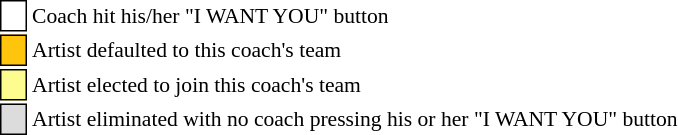<table class="toccolours" style="font-size: 90%; white-space: nowrap;">
<tr>
<td style="background-color:white; border: 1px solid black;"> <strong></strong> </td>
<td>Coach hit his/her "I WANT YOU" button</td>
</tr>
<tr>
<td style="background-color:#FFC40C; border: 1px solid black">    </td>
<td>Artist defaulted to this coach's team</td>
</tr>
<tr>
<td style="background-color:#fdfc8f; border: 1px solid black;">    </td>
<td style="padding-right: 8px">Artist elected to join this coach's team</td>
</tr>
<tr>
<td style="background-color:#DCDCDC; border: 1px solid black">    </td>
<td>Artist eliminated with no coach pressing his or her "I WANT YOU" button</td>
</tr>
<tr>
</tr>
</table>
